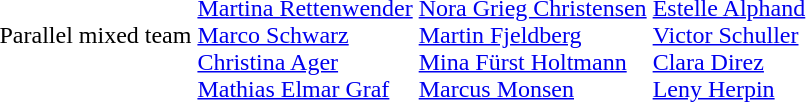<table>
<tr>
<td>Parallel mixed team <br></td>
<td><br><a href='#'>Martina Rettenwender</a><br><a href='#'>Marco Schwarz</a><br><a href='#'>Christina Ager</a><br><a href='#'>Mathias Elmar Graf</a></td>
<td><br><a href='#'>Nora Grieg Christensen</a><br><a href='#'>Martin Fjeldberg</a><br><a href='#'>Mina Fürst Holtmann</a><br><a href='#'>Marcus Monsen</a></td>
<td><br><a href='#'>Estelle Alphand</a><br><a href='#'>Victor Schuller</a><br><a href='#'>Clara Direz</a><br><a href='#'>Leny Herpin</a></td>
</tr>
</table>
